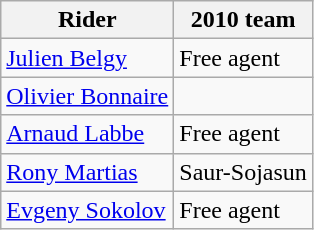<table class="wikitable">
<tr>
<th>Rider</th>
<th>2010 team</th>
</tr>
<tr>
<td><a href='#'>Julien Belgy</a></td>
<td>Free agent</td>
</tr>
<tr>
<td><a href='#'>Olivier Bonnaire</a></td>
<td></td>
</tr>
<tr>
<td><a href='#'>Arnaud Labbe</a></td>
<td>Free agent</td>
</tr>
<tr>
<td><a href='#'>Rony Martias</a></td>
<td>Saur-Sojasun</td>
</tr>
<tr>
<td><a href='#'>Evgeny Sokolov</a></td>
<td>Free agent</td>
</tr>
</table>
